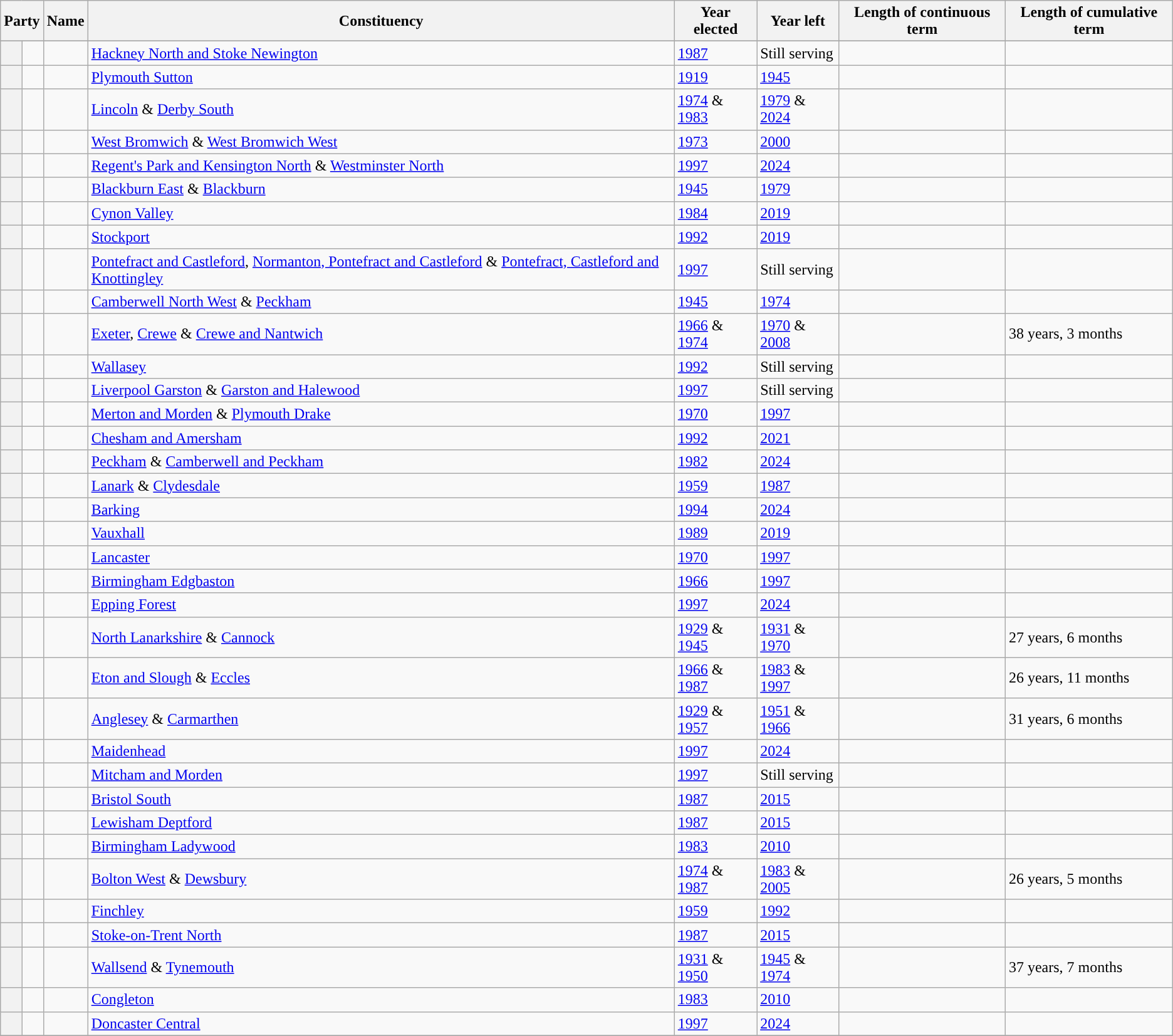<table class="wikitable sortable">
<tr>
<th colspan=2>Party</th>
<th>Name</th>
<th>Constituency</th>
<th>Year elected</th>
<th>Year left</th>
<th>Length of continuous term</th>
<th>Length of cumulative term</th>
</tr>
<tr>
</tr>
<tr>
<th style="background-color: "></th>
<td></td>
<td></td>
<td><a href='#'>Hackney North and Stoke Newington</a></td>
<td><a href='#'>1987</a></td>
<td>Still serving</td>
<td></td>
<td></td>
</tr>
<tr>
<th style="background-color: "></th>
<td></td>
<td></td>
<td><a href='#'>Plymouth Sutton</a></td>
<td><a href='#'>1919</a></td>
<td><a href='#'>1945</a></td>
<td></td>
<td></td>
</tr>
<tr>
<th style="background-color: "></th>
<td></td>
<td></td>
<td><a href='#'>Lincoln</a> & <a href='#'>Derby South</a></td>
<td><a href='#'>1974</a> & <a href='#'>1983</a></td>
<td><a href='#'>1979</a> & <a href='#'>2024</a></td>
<td></td>
<td></td>
</tr>
<tr>
<th style="background-color: "></th>
<td></td>
<td></td>
<td><a href='#'>West Bromwich</a> & <a href='#'>West Bromwich West</a></td>
<td><a href='#'>1973</a></td>
<td><a href='#'>2000</a></td>
<td></td>
<td></td>
</tr>
<tr>
<th style="background-color: "></th>
<td></td>
<td></td>
<td><a href='#'>Regent's Park and Kensington North</a> & <a href='#'>Westminster North</a></td>
<td><a href='#'>1997</a></td>
<td><a href='#'>2024</a></td>
<td></td>
<td></td>
</tr>
<tr>
<th style="background-color: "></th>
<td></td>
<td></td>
<td><a href='#'>Blackburn East</a> & <a href='#'>Blackburn</a></td>
<td><a href='#'>1945</a></td>
<td><a href='#'>1979</a></td>
<td></td>
<td></td>
</tr>
<tr>
<th style="background-color: "></th>
<td></td>
<td></td>
<td><a href='#'>Cynon Valley</a></td>
<td><a href='#'>1984</a></td>
<td><a href='#'>2019</a></td>
<td></td>
<td></td>
</tr>
<tr>
<th style="background-color: "></th>
<td></td>
<td></td>
<td><a href='#'>Stockport</a></td>
<td><a href='#'>1992</a></td>
<td><a href='#'>2019</a></td>
<td></td>
<td></td>
</tr>
<tr>
<th style="background-color: "></th>
<td></td>
<td></td>
<td><a href='#'>Pontefract and Castleford</a>, <a href='#'>Normanton, Pontefract and Castleford</a> & <a href='#'>Pontefract, Castleford and Knottingley</a></td>
<td><a href='#'>1997</a></td>
<td>Still serving</td>
<td></td>
<td></td>
</tr>
<tr>
<th style="background-color: "></th>
<td></td>
<td></td>
<td><a href='#'>Camberwell North West</a> & <a href='#'>Peckham</a></td>
<td><a href='#'>1945</a></td>
<td><a href='#'>1974</a></td>
<td></td>
<td></td>
</tr>
<tr>
<th style="background-color: "></th>
<td></td>
<td></td>
<td><a href='#'>Exeter</a>, <a href='#'>Crewe</a> & <a href='#'>Crewe and Nantwich</a></td>
<td><a href='#'>1966</a> & <a href='#'>1974</a></td>
<td><a href='#'>1970</a> & <a href='#'>2008</a></td>
<td></td>
<td>38 years, 3 months</td>
</tr>
<tr>
<th style="background-color: "></th>
<td></td>
<td></td>
<td><a href='#'>Wallasey</a></td>
<td><a href='#'>1992</a></td>
<td>Still serving</td>
<td></td>
<td></td>
</tr>
<tr>
<th style="background-color: "></th>
<td></td>
<td></td>
<td><a href='#'>Liverpool Garston</a> & <a href='#'>Garston and Halewood</a></td>
<td><a href='#'>1997</a></td>
<td>Still serving</td>
<td></td>
<td></td>
</tr>
<tr>
<th style="background-color: "></th>
<td></td>
<td></td>
<td><a href='#'>Merton and Morden</a> & <a href='#'>Plymouth Drake</a></td>
<td><a href='#'>1970</a></td>
<td><a href='#'>1997</a></td>
<td></td>
<td></td>
</tr>
<tr>
<th style="background-color: "></th>
<td></td>
<td></td>
<td><a href='#'>Chesham and Amersham</a></td>
<td><a href='#'>1992</a></td>
<td><a href='#'>2021</a></td>
<td></td>
<td></td>
</tr>
<tr>
<th style="background-color: "></th>
<td></td>
<td></td>
<td><a href='#'>Peckham</a> & <a href='#'>Camberwell and Peckham</a></td>
<td><a href='#'>1982</a></td>
<td><a href='#'>2024</a></td>
<td></td>
<td></td>
</tr>
<tr>
<th style="background-color: "></th>
<td></td>
<td></td>
<td><a href='#'>Lanark</a> & <a href='#'>Clydesdale</a></td>
<td><a href='#'>1959</a></td>
<td><a href='#'>1987</a></td>
<td></td>
<td></td>
</tr>
<tr>
<th style="background-color: "></th>
<td></td>
<td></td>
<td><a href='#'>Barking</a></td>
<td><a href='#'>1994</a></td>
<td><a href='#'>2024</a></td>
<td></td>
<td></td>
</tr>
<tr>
<th style="background-color: "></th>
<td></td>
<td></td>
<td><a href='#'>Vauxhall</a></td>
<td><a href='#'>1989</a></td>
<td><a href='#'>2019</a></td>
<td></td>
<td></td>
</tr>
<tr>
<th style="background-color: "></th>
<td></td>
<td></td>
<td><a href='#'>Lancaster</a></td>
<td><a href='#'>1970</a></td>
<td><a href='#'>1997</a></td>
<td></td>
<td></td>
</tr>
<tr>
<th style="background-color: "></th>
<td></td>
<td></td>
<td><a href='#'>Birmingham Edgbaston</a></td>
<td><a href='#'>1966</a></td>
<td><a href='#'>1997</a></td>
<td></td>
<td></td>
</tr>
<tr>
<th style="background-color: "></th>
<td></td>
<td></td>
<td><a href='#'>Epping Forest</a></td>
<td><a href='#'>1997</a></td>
<td><a href='#'>2024</a></td>
<td></td>
<td></td>
</tr>
<tr>
<th style="background-color: "></th>
<td></td>
<td></td>
<td><a href='#'>North Lanarkshire</a> & <a href='#'>Cannock</a></td>
<td><a href='#'>1929</a> & <a href='#'>1945</a></td>
<td><a href='#'>1931</a> & <a href='#'>1970</a></td>
<td></td>
<td>27 years, 6 months</td>
</tr>
<tr>
<th style="background-color: "></th>
<td></td>
<td></td>
<td><a href='#'>Eton and Slough</a> & <a href='#'>Eccles</a></td>
<td><a href='#'>1966</a> & <a href='#'>1987</a></td>
<td><a href='#'>1983</a> & <a href='#'>1997</a></td>
<td></td>
<td>26 years, 11 months</td>
</tr>
<tr>
<th style="background-color: "></th>
<td></td>
<td></td>
<td><a href='#'>Anglesey</a> & <a href='#'>Carmarthen</a></td>
<td><a href='#'>1929</a> & <a href='#'>1957</a></td>
<td><a href='#'>1951</a> & <a href='#'>1966</a></td>
<td></td>
<td>31 years, 6 months</td>
</tr>
<tr>
<th style="background-color: "></th>
<td></td>
<td></td>
<td><a href='#'>Maidenhead</a></td>
<td><a href='#'>1997</a></td>
<td><a href='#'>2024</a></td>
<td></td>
<td></td>
</tr>
<tr>
<th style="background-color: "></th>
<td></td>
<td></td>
<td><a href='#'>Mitcham and Morden</a></td>
<td><a href='#'>1997</a></td>
<td>Still serving</td>
<td></td>
<td></td>
</tr>
<tr>
<th style="background-color: "></th>
<td></td>
<td></td>
<td><a href='#'>Bristol South</a></td>
<td><a href='#'>1987</a></td>
<td><a href='#'>2015</a></td>
<td></td>
<td></td>
</tr>
<tr>
<th style="background-color: "></th>
<td></td>
<td></td>
<td><a href='#'>Lewisham Deptford</a></td>
<td><a href='#'>1987</a></td>
<td><a href='#'>2015</a></td>
<td></td>
<td></td>
</tr>
<tr>
<th style="background-color: "></th>
<td></td>
<td></td>
<td><a href='#'>Birmingham Ladywood</a></td>
<td><a href='#'>1983</a></td>
<td><a href='#'>2010</a></td>
<td></td>
<td></td>
</tr>
<tr>
<th style="background-color: "></th>
<td></td>
<td></td>
<td><a href='#'>Bolton West</a> & <a href='#'>Dewsbury</a></td>
<td><a href='#'>1974</a> & <a href='#'>1987</a></td>
<td><a href='#'>1983</a> & <a href='#'>2005</a></td>
<td></td>
<td>26 years, 5 months</td>
</tr>
<tr>
<th style="background-color: "></th>
<td></td>
<td></td>
<td><a href='#'>Finchley</a></td>
<td><a href='#'>1959</a></td>
<td><a href='#'>1992</a></td>
<td></td>
<td></td>
</tr>
<tr>
<th style="background-color: "></th>
<td></td>
<td></td>
<td><a href='#'>Stoke-on-Trent North</a></td>
<td><a href='#'>1987</a></td>
<td><a href='#'>2015</a></td>
<td></td>
<td></td>
</tr>
<tr>
<th style="background-color: "></th>
<td></td>
<td></td>
<td><a href='#'>Wallsend</a> & <a href='#'>Tynemouth</a></td>
<td><a href='#'>1931</a> & <a href='#'>1950</a></td>
<td><a href='#'>1945</a> & <a href='#'>1974</a></td>
<td></td>
<td>37 years, 7 months</td>
</tr>
<tr>
<th style="background-color: "></th>
<td></td>
<td></td>
<td><a href='#'>Congleton</a></td>
<td><a href='#'>1983</a></td>
<td><a href='#'>2010</a></td>
<td></td>
<td></td>
</tr>
<tr>
<th style="background-color: "></th>
<td></td>
<td></td>
<td><a href='#'>Doncaster Central</a></td>
<td><a href='#'>1997</a></td>
<td><a href='#'>2024</a></td>
<td></td>
<td></td>
</tr>
<tr>
</tr>
</table>
